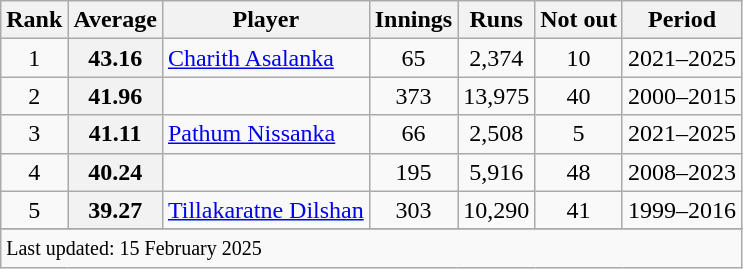<table class="wikitable plainrowheaders sortable">
<tr>
<th scope=col>Rank</th>
<th scope=col>Average</th>
<th scope=col>Player</th>
<th scope=col>Innings</th>
<th scope=col>Runs</th>
<th scope=col>Not out</th>
<th scope=col>Period</th>
</tr>
<tr>
<td align="center">1</td>
<th scope="row" style="text-align:center;">43.16</th>
<td><a href='#'>Charith Asalanka</a> </td>
<td align="center">65</td>
<td align="center">2,374</td>
<td align="center">10</td>
<td>2021–2025</td>
</tr>
<tr>
<td align="center">2</td>
<th scope="row" style="text-align:center;">41.96</th>
<td></td>
<td align="center">373</td>
<td align="center">13,975</td>
<td align="center">40</td>
<td>2000–2015</td>
</tr>
<tr>
<td align="center">3</td>
<th scope="row" style="text-align:center;">41.11</th>
<td><a href='#'>Pathum Nissanka</a> </td>
<td align="center">66</td>
<td align="center">2,508</td>
<td align="center">5</td>
<td>2021–2025</td>
</tr>
<tr>
<td align="center">4</td>
<th scope="row" style="text-align:center;">40.24</th>
<td></td>
<td align="center">195</td>
<td align="center">5,916</td>
<td align="center">48</td>
<td>2008–2023</td>
</tr>
<tr>
<td align="center">5</td>
<th scope="row" style="text-align:center;">39.27</th>
<td><a href='#'>Tillakaratne Dilshan</a></td>
<td align="center">303</td>
<td align="center">10,290</td>
<td align="center">41</td>
<td>1999–2016</td>
</tr>
<tr>
</tr>
<tr class=sortbottom>
<td colspan=7><small>Last updated: 15 February 2025</small></td>
</tr>
</table>
